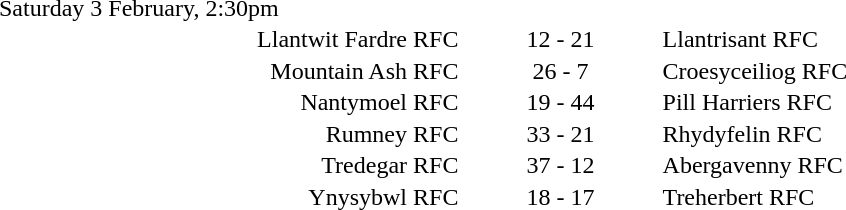<table style="width:70%;" cellspacing="1">
<tr>
<th width=35%></th>
<th width=15%></th>
<th></th>
</tr>
<tr>
<td>Saturday 3 February, 2:30pm</td>
</tr>
<tr>
<td align=right>Llantwit Fardre RFC</td>
<td align=center>12 - 21</td>
<td>Llantrisant RFC</td>
</tr>
<tr>
<td align=right>Mountain Ash RFC</td>
<td align=center>26 - 7</td>
<td>Croesyceiliog RFC</td>
</tr>
<tr>
<td align=right>Nantymoel RFC</td>
<td align=center>19 - 44</td>
<td>Pill Harriers RFC</td>
</tr>
<tr>
<td align=right>Rumney RFC</td>
<td align=center>33 - 21</td>
<td>Rhydyfelin RFC</td>
</tr>
<tr>
<td align=right>Tredegar RFC</td>
<td align=center>37 - 12</td>
<td>Abergavenny RFC</td>
</tr>
<tr>
<td align=right>Ynysybwl RFC</td>
<td align=center>18 - 17</td>
<td>Treherbert RFC</td>
</tr>
</table>
